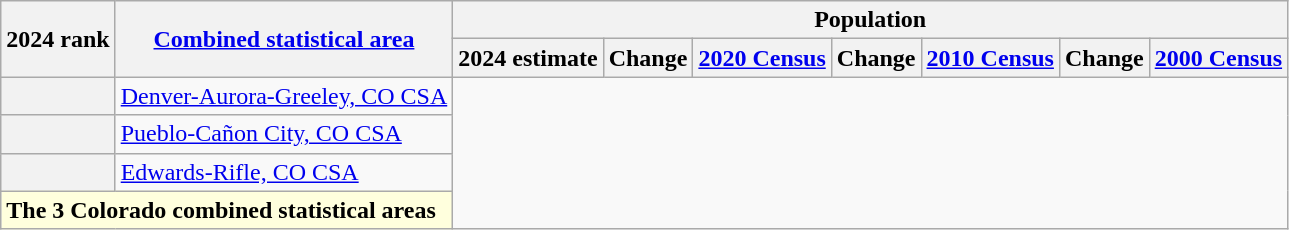<table class="wikitable sortable">
<tr>
<th scope=col rowspan=2>2024 rank</th>
<th scope=col rowspan=2><a href='#'>Combined statistical area</a></th>
<th colspan=7>Population</th>
</tr>
<tr>
<th scope=col>2024 estimate</th>
<th scope=col>Change</th>
<th scope=col><a href='#'>2020 Census</a></th>
<th scope=col>Change</th>
<th scope=col><a href='#'>2010 Census</a></th>
<th scope=col>Change</th>
<th scope=col><a href='#'>2000 Census</a></th>
</tr>
<tr>
<th scope=row></th>
<td><a href='#'>Denver-Aurora-Greeley, CO CSA</a><br></td>
</tr>
<tr>
<th scope=row></th>
<td><a href='#'>Pueblo-Cañon City, CO CSA</a><br></td>
</tr>
<tr>
<th scope=row></th>
<td><a href='#'>Edwards-Rifle, CO CSA</a><br></td>
</tr>
<tr style="font-weight:bold;" bgcolor="#FFFFDD">
<td colspan=2 data-sort-value=999>The 3 Colorado combined statistical areas<br></td>
</tr>
</table>
